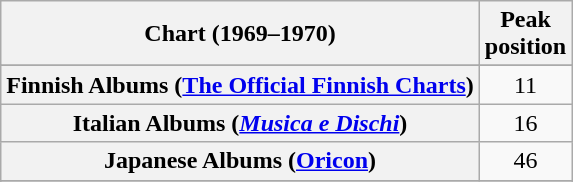<table class="wikitable sortable plainrowheaders">
<tr>
<th scope="col">Chart (1969–1970)</th>
<th scope="col">Peak<br>position</th>
</tr>
<tr>
</tr>
<tr>
</tr>
<tr>
</tr>
<tr>
<th scope="row">Finnish Albums (<a href='#'>The Official Finnish Charts</a>)</th>
<td align="center">11</td>
</tr>
<tr>
<th scope="row">Italian Albums (<em><a href='#'>Musica e Dischi</a></em>)</th>
<td align="center">16</td>
</tr>
<tr>
<th scope="row">Japanese Albums (<a href='#'>Oricon</a>)</th>
<td align="center">46</td>
</tr>
<tr>
</tr>
<tr>
</tr>
<tr>
</tr>
<tr>
</tr>
</table>
